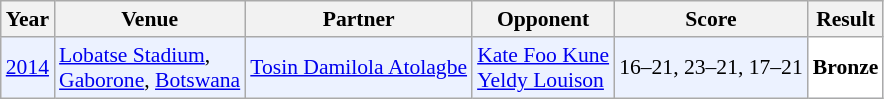<table class="sortable wikitable" style="font-size: 90%;">
<tr>
<th>Year</th>
<th>Venue</th>
<th>Partner</th>
<th>Opponent</th>
<th>Score</th>
<th>Result</th>
</tr>
<tr style="background:#ECF2FF">
<td align="center"><a href='#'>2014</a></td>
<td align="left"><a href='#'>Lobatse Stadium</a>,<br><a href='#'>Gaborone</a>, <a href='#'>Botswana</a></td>
<td align="left"> <a href='#'>Tosin Damilola Atolagbe</a></td>
<td align="left"> <a href='#'>Kate Foo Kune</a><br> <a href='#'>Yeldy Louison</a></td>
<td align="left">16–21, 23–21, 17–21</td>
<td style="text-align:left; background:white"> <strong>Bronze</strong></td>
</tr>
</table>
